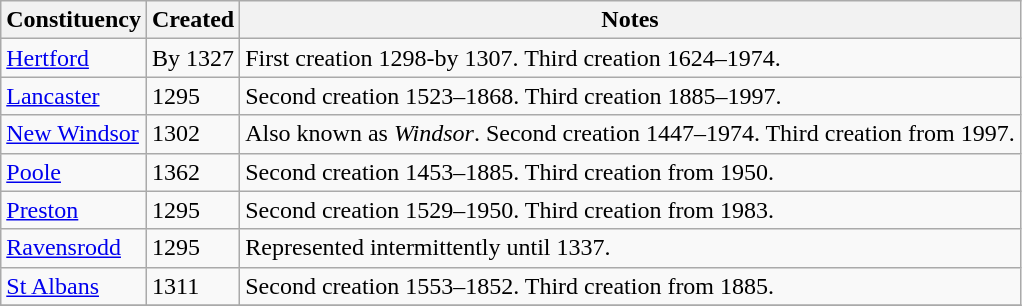<table class="wikitable">
<tr>
<th>Constituency</th>
<th>Created</th>
<th>Notes</th>
</tr>
<tr>
<td><a href='#'>Hertford</a></td>
<td>By 1327</td>
<td>First creation 1298-by 1307. Third creation 1624–1974.</td>
</tr>
<tr>
<td><a href='#'>Lancaster</a></td>
<td>1295</td>
<td>Second creation 1523–1868. Third creation 1885–1997.</td>
</tr>
<tr>
<td><a href='#'>New Windsor</a></td>
<td>1302</td>
<td>Also known as <em>Windsor</em>. Second creation 1447–1974. Third creation from 1997.</td>
</tr>
<tr>
<td><a href='#'>Poole</a></td>
<td>1362</td>
<td>Second creation 1453–1885. Third creation from 1950.</td>
</tr>
<tr>
<td><a href='#'>Preston</a></td>
<td>1295</td>
<td>Second creation 1529–1950. Third creation from 1983.</td>
</tr>
<tr>
<td><a href='#'>Ravensrodd</a></td>
<td>1295</td>
<td>Represented intermittently until 1337.</td>
</tr>
<tr>
<td><a href='#'>St Albans</a></td>
<td>1311</td>
<td>Second creation 1553–1852. Third creation from 1885.</td>
</tr>
<tr>
</tr>
</table>
